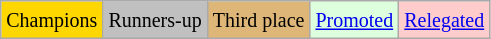<table class="wikitable">
<tr>
<td bgcolor=gold><small>Champions</small></td>
<td bgcolor=silver><small>Runners-up</small></td>
<td bgcolor=#deb678><small>Third place</small></td>
<td bgcolor="#DDFFDD"><small><a href='#'>Promoted</a></small></td>
<td bgcolor="#FFCCCC"><small><a href='#'>Relegated</a></small></td>
</tr>
</table>
